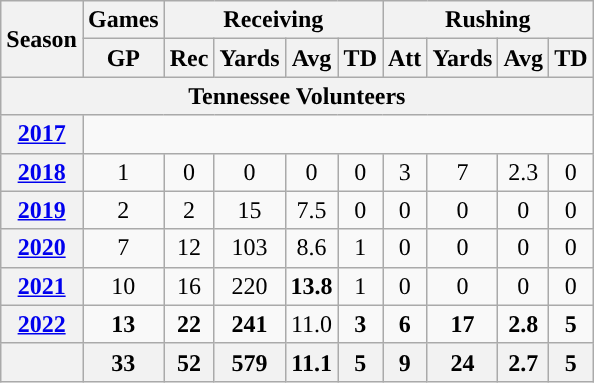<table class="wikitable" style="text-align:center;">
<tr>
<th rowspan="2">Season</th>
<th colspan="1">Games</th>
<th colspan="4">Receiving</th>
<th colspan="4">Rushing</th>
</tr>
<tr>
<th>GP</th>
<th>Rec</th>
<th>Yards</th>
<th>Avg</th>
<th>TD</th>
<th>Att</th>
<th>Yards</th>
<th>Avg</th>
<th>TD</th>
</tr>
<tr>
<th colspan="11">Tennessee Volunteers</th>
</tr>
<tr>
<th><a href='#'>2017</a></th>
<td colspan="11"></td>
</tr>
<tr>
<th><a href='#'>2018</a></th>
<td>1</td>
<td>0</td>
<td>0</td>
<td>0</td>
<td>0</td>
<td>3</td>
<td>7</td>
<td>2.3</td>
<td>0</td>
</tr>
<tr>
<th><a href='#'>2019</a></th>
<td>2</td>
<td>2</td>
<td>15</td>
<td>7.5</td>
<td>0</td>
<td>0</td>
<td>0</td>
<td>0</td>
<td>0</td>
</tr>
<tr>
<th><a href='#'>2020</a></th>
<td>7</td>
<td>12</td>
<td>103</td>
<td>8.6</td>
<td>1</td>
<td>0</td>
<td>0</td>
<td>0</td>
<td>0</td>
</tr>
<tr>
<th><a href='#'>2021</a></th>
<td>10</td>
<td>16</td>
<td>220</td>
<td><strong>13.8</strong></td>
<td>1</td>
<td>0</td>
<td>0</td>
<td>0</td>
<td>0</td>
</tr>
<tr>
<th><a href='#'>2022</a></th>
<td><strong>13</strong></td>
<td><strong>22</strong></td>
<td><strong>241</strong></td>
<td>11.0</td>
<td><strong>3</strong></td>
<td><strong>6</strong></td>
<td><strong>17</strong></td>
<td><strong>2.8</strong></td>
<td><strong>5</strong></td>
</tr>
<tr>
<th></th>
<th>33</th>
<th>52</th>
<th>579</th>
<th>11.1</th>
<th>5</th>
<th>9</th>
<th>24</th>
<th>2.7</th>
<th>5</th>
</tr>
</table>
